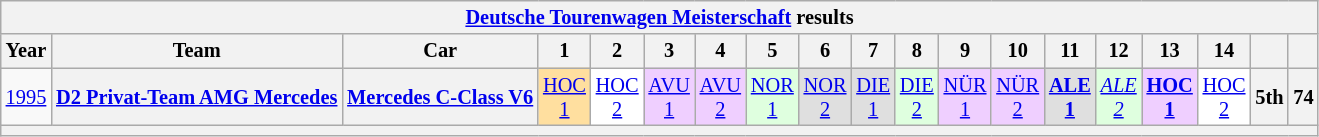<table class="wikitable" style="text-align:center; font-size:85%">
<tr>
<th colspan=19><a href='#'>Deutsche Tourenwagen Meisterschaft</a> results</th>
</tr>
<tr>
<th scope="col">Year</th>
<th scope="col">Team</th>
<th scope="col">Car</th>
<th scope="col">1</th>
<th scope="col">2</th>
<th scope="col">3</th>
<th scope="col">4</th>
<th scope="col">5</th>
<th scope="col">6</th>
<th scope="col">7</th>
<th scope="col">8</th>
<th scope="col">9</th>
<th scope="col">10</th>
<th scope="col">11</th>
<th scope="col">12</th>
<th scope="col">13</th>
<th scope="col">14</th>
<th scope="col"></th>
<th scope="col"></th>
</tr>
<tr>
<td><a href='#'>1995</a></td>
<th nowrap><a href='#'>D2 Privat-Team AMG Mercedes</a></th>
<th nowrap><a href='#'>Mercedes C-Class V6</a></th>
<td style="background:#FFDF9F;"><a href='#'>HOC<br>1</a><br></td>
<td style="background:#FFFFFF;"><a href='#'>HOC<br>2</a><br></td>
<td style="background:#EFCFFF;"><a href='#'>AVU<br>1</a><br></td>
<td style="background:#EFCFFF;"><a href='#'>AVU<br>2</a><br></td>
<td style="background:#DFFFDF;"><a href='#'>NOR<br>1</a><br></td>
<td style="background:#DFDFDF;"><a href='#'>NOR<br>2</a><br></td>
<td style="background:#DFDFDF;"><a href='#'>DIE<br>1</a><br></td>
<td style="background:#DFFFDF;"><a href='#'>DIE<br>2</a><br></td>
<td style="background:#EFCFFF;"><a href='#'>NÜR<br>1</a><br></td>
<td style="background:#EFCFFF;"><a href='#'>NÜR<br>2</a><br></td>
<td style="background:#DFDFDF;"><strong><a href='#'>ALE<br>1</a></strong><br></td>
<td style="background:#DFFFDF;"><em><a href='#'>ALE<br>2</a></em><br></td>
<td style="background:#EFCFFF;"><strong><a href='#'>HOC<br>1</a></strong><br></td>
<td style="background:#FFFFFF;"><a href='#'>HOC<br>2</a><br></td>
<th>5th</th>
<th>74</th>
</tr>
<tr>
<th colspan="19"></th>
</tr>
</table>
